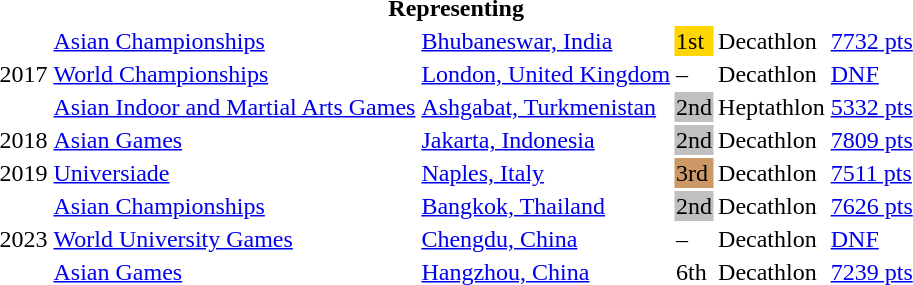<table>
<tr>
<th colspan="6">Representing </th>
</tr>
<tr>
<td rowspan=3>2017</td>
<td><a href='#'>Asian Championships</a></td>
<td><a href='#'>Bhubaneswar, India</a></td>
<td bgcolor=gold>1st</td>
<td>Decathlon</td>
<td><a href='#'>7732 pts</a></td>
</tr>
<tr>
<td><a href='#'>World Championships</a></td>
<td><a href='#'>London, United Kingdom</a></td>
<td>–</td>
<td>Decathlon</td>
<td><a href='#'>DNF</a></td>
</tr>
<tr>
<td><a href='#'>Asian Indoor and Martial Arts Games</a></td>
<td><a href='#'>Ashgabat, Turkmenistan</a></td>
<td bgcolor=silver>2nd</td>
<td>Heptathlon</td>
<td><a href='#'>5332 pts</a></td>
</tr>
<tr>
<td>2018</td>
<td><a href='#'>Asian Games</a></td>
<td><a href='#'>Jakarta, Indonesia</a></td>
<td bgcolor=silver>2nd</td>
<td>Decathlon</td>
<td><a href='#'>7809 pts</a></td>
</tr>
<tr>
<td>2019</td>
<td><a href='#'>Universiade</a></td>
<td><a href='#'>Naples, Italy</a></td>
<td bgcolor=cc9966>3rd</td>
<td>Decathlon</td>
<td><a href='#'>7511 pts</a></td>
</tr>
<tr>
<td rowspan=3>2023</td>
<td><a href='#'>Asian Championships</a></td>
<td><a href='#'>Bangkok, Thailand</a></td>
<td bgcolor=silver>2nd</td>
<td>Decathlon</td>
<td><a href='#'>7626 pts</a></td>
</tr>
<tr>
<td><a href='#'>World University Games</a></td>
<td><a href='#'>Chengdu, China</a></td>
<td>–</td>
<td>Decathlon</td>
<td><a href='#'>DNF</a></td>
</tr>
<tr>
<td><a href='#'>Asian Games</a></td>
<td><a href='#'>Hangzhou, China</a></td>
<td>6th</td>
<td>Decathlon</td>
<td><a href='#'>7239 pts</a></td>
</tr>
</table>
